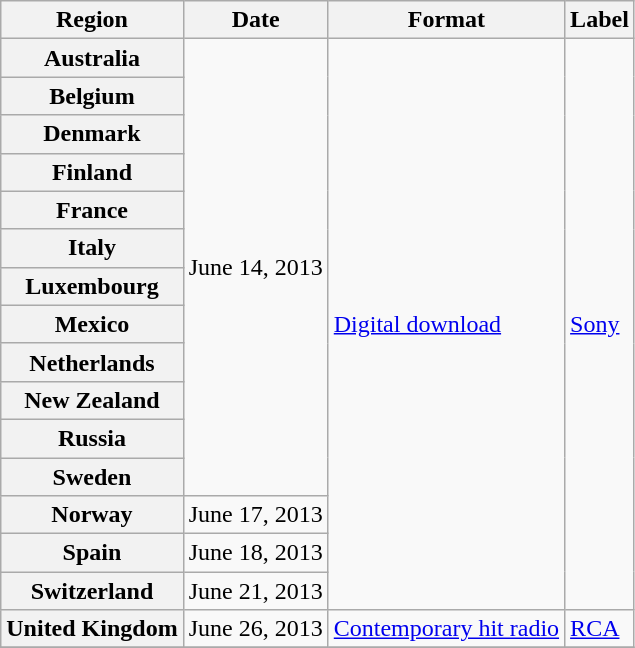<table class="wikitable plainrowheaders">
<tr>
<th>Region</th>
<th>Date</th>
<th>Format</th>
<th>Label</th>
</tr>
<tr>
<th scope="row">Australia</th>
<td rowspan="12">June 14, 2013</td>
<td rowspan="15"><a href='#'>Digital download</a></td>
<td rowspan="15"><a href='#'>Sony</a></td>
</tr>
<tr>
<th scope="row">Belgium</th>
</tr>
<tr>
<th scope="row">Denmark</th>
</tr>
<tr>
<th scope="row">Finland</th>
</tr>
<tr>
<th scope="row">France</th>
</tr>
<tr>
<th scope="row">Italy</th>
</tr>
<tr>
<th scope="row">Luxembourg</th>
</tr>
<tr>
<th scope="row">Mexico</th>
</tr>
<tr>
<th scope="row">Netherlands</th>
</tr>
<tr>
<th scope="row">New Zealand</th>
</tr>
<tr>
<th scope="row">Russia</th>
</tr>
<tr>
<th scope="row">Sweden</th>
</tr>
<tr>
<th scope="row">Norway</th>
<td>June 17, 2013</td>
</tr>
<tr>
<th scope="row">Spain</th>
<td>June 18, 2013</td>
</tr>
<tr>
<th scope="row">Switzerland</th>
<td>June 21, 2013</td>
</tr>
<tr>
<th scope="row">United Kingdom</th>
<td>June 26, 2013</td>
<td><a href='#'>Contemporary hit radio</a></td>
<td><a href='#'>RCA</a></td>
</tr>
<tr>
</tr>
</table>
